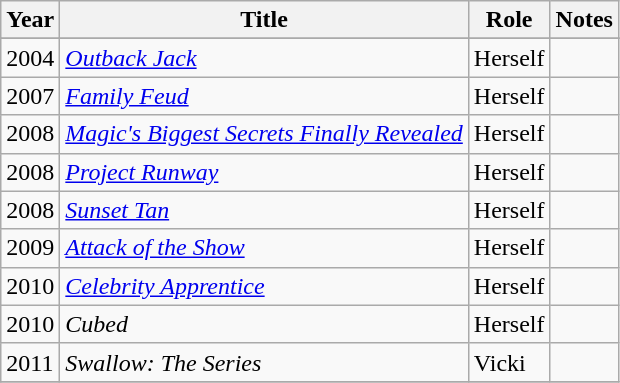<table class="wikitable sortable">
<tr>
<th>Year</th>
<th>Title</th>
<th>Role</th>
<th class="unsortable">Notes</th>
</tr>
<tr>
</tr>
<tr>
<td>2004</td>
<td><em><a href='#'>Outback Jack</a></em></td>
<td>Herself</td>
<td></td>
</tr>
<tr>
<td>2007</td>
<td><em><a href='#'>Family Feud</a></em></td>
<td>Herself</td>
<td></td>
</tr>
<tr>
<td>2008</td>
<td><em><a href='#'>Magic's Biggest Secrets Finally Revealed</a></em></td>
<td>Herself</td>
<td></td>
</tr>
<tr>
<td>2008</td>
<td><em><a href='#'>Project Runway</a></em></td>
<td>Herself</td>
<td></td>
</tr>
<tr>
<td>2008</td>
<td><em><a href='#'>Sunset Tan</a></em></td>
<td>Herself</td>
<td></td>
</tr>
<tr>
<td>2009</td>
<td><em><a href='#'>Attack of the Show</a></em></td>
<td>Herself</td>
<td></td>
</tr>
<tr>
<td>2010</td>
<td><em><a href='#'>Celebrity Apprentice</a></em></td>
<td>Herself</td>
<td></td>
</tr>
<tr>
<td>2010</td>
<td><em>Cubed</em></td>
<td>Herself</td>
<td></td>
</tr>
<tr>
<td>2011</td>
<td><em>Swallow: The Series</em></td>
<td>Vicki</td>
<td></td>
</tr>
<tr>
</tr>
</table>
